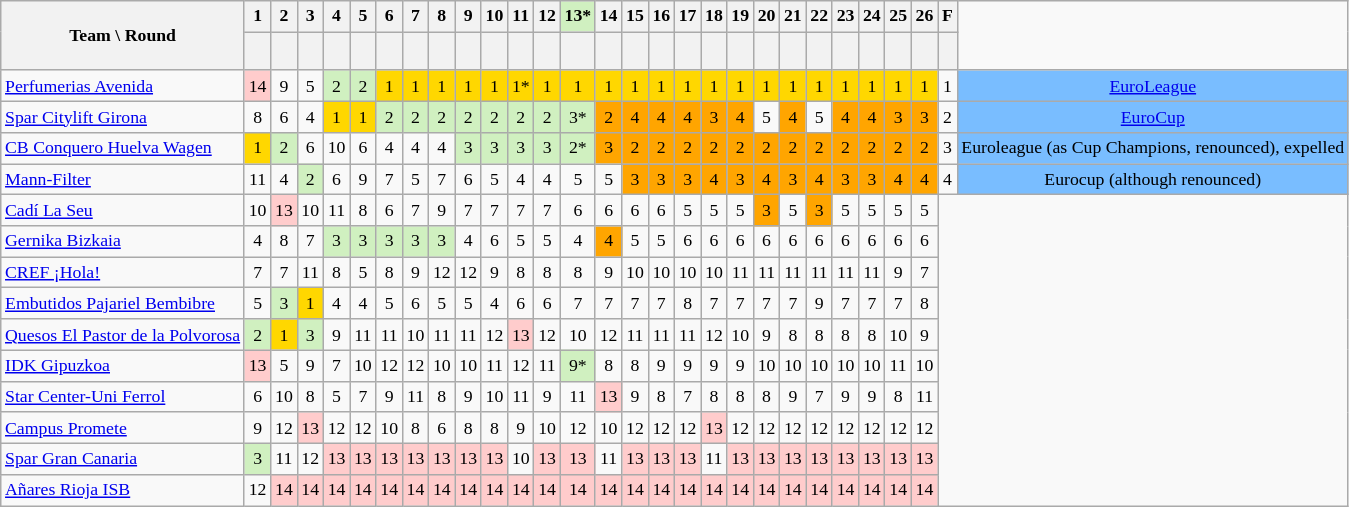<table class="wikitable sortable" style="font-size: 74%; text-align:center;">
<tr>
<th rowspan="2">Team \ Round</th>
<th align=center>1</th>
<th align=center>2</th>
<th align=center>3</th>
<th align=center>4</th>
<th align=center>5</th>
<th align=center>6</th>
<th align=center>7</th>
<th align=center>8</th>
<th align=center>9</th>
<th align=center>10</th>
<th align=center>11</th>
<th align=center>12</th>
<th style="background:#D0F0C0;align=center">13*</th>
<th align=center>14</th>
<th align=center>15</th>
<th align=center>16</th>
<th align=center>17</th>
<th align=center>18</th>
<th align=center>19</th>
<th align=center>20</th>
<th align=center>21</th>
<th align=center>22</th>
<th align=center>23</th>
<th align=center>24</th>
<th align=center>25</th>
<th align=center>26</th>
<th align=center>F</th>
</tr>
<tr>
<th style="text-align:center; height:20px;"></th>
<th align=center></th>
<th align=center></th>
<th align=center></th>
<th align=center></th>
<th align=center></th>
<th align=center></th>
<th align=center></th>
<th align=center></th>
<th align=center></th>
<th align=center></th>
<th align=center></th>
<th align=center></th>
<th align=center></th>
<th align=center></th>
<th align=center></th>
<th align=center></th>
<th align=center></th>
<th align=center></th>
<th align=center></th>
<th align=center></th>
<th align=center></th>
<th align=center></th>
<th align=center></th>
<th align=center></th>
<th align=center></th>
<th align=center></th>
</tr>
<tr align=center>
<td align=left><a href='#'>Perfumerias Avenida</a></td>
<td style="background:#fcc">14</td>
<td>9</td>
<td>5</td>
<td style="background:#D0F0C0">2</td>
<td style="background:#D0F0C0">2</td>
<td style="background:gold;">1</td>
<td style="background:gold;">1</td>
<td style="background:gold;">1</td>
<td style="background:gold;">1</td>
<td style="background:gold;">1</td>
<td style="background:gold;">1*</td>
<td style="background:gold;">1</td>
<td style="background:gold;">1</td>
<td style="background:gold;">1</td>
<td style="background:gold;">1</td>
<td style="background:gold;">1</td>
<td style="background:gold;">1</td>
<td style="background:gold;">1</td>
<td style="background:gold;">1</td>
<td style="background:gold;">1</td>
<td style="background:gold;">1</td>
<td style="background:gold;">1</td>
<td style="background:gold;">1</td>
<td style="background:gold;">1</td>
<td style="background:gold;">1</td>
<td style="background:gold;">1</td>
<td>1</td>
<td style="background:#79bdff"><a href='#'>EuroLeague</a></td>
</tr>
<tr align=center>
<td align=left><a href='#'>Spar Citylift Girona</a></td>
<td>8</td>
<td>6</td>
<td>4</td>
<td style="background:gold;">1</td>
<td style="background:gold;">1</td>
<td style="background:#D0F0C0">2</td>
<td style="background:#D0F0C0">2</td>
<td style="background:#D0F0C0">2</td>
<td style="background:#D0F0C0">2</td>
<td style="background:#D0F0C0">2</td>
<td style="background:#D0F0C0">2</td>
<td style="background:#D0F0C0">2</td>
<td style="background:#D0F0C0">3*</td>
<td style="background:orange">2</td>
<td style="background:orange">4</td>
<td style="background:orange">4</td>
<td style="background:orange">4</td>
<td style="background:orange">3</td>
<td style="background:orange">4</td>
<td>5</td>
<td style="background:orange">4</td>
<td>5</td>
<td style="background:orange">4</td>
<td style="background:orange">4</td>
<td style="background:orange">3</td>
<td style="background:orange">3</td>
<td>2</td>
<td style="background:#79bdff"><a href='#'>EuroCup</a></td>
</tr>
<tr align=center>
<td align=left><a href='#'>CB Conquero Huelva Wagen</a></td>
<td style="background:gold;">1</td>
<td style="background:#D0F0C0">2</td>
<td>6</td>
<td>10</td>
<td>6</td>
<td>4</td>
<td>4</td>
<td>4</td>
<td style="background:#D0F0C0">3</td>
<td style="background:#D0F0C0">3</td>
<td style="background:#D0F0C0">3</td>
<td style="background:#D0F0C0">3</td>
<td style="background:#D0F0C0">2*</td>
<td style="background:orange">3</td>
<td style="background:orange">2</td>
<td style="background:orange">2</td>
<td style="background:orange">2</td>
<td style="background:orange">2</td>
<td style="background:orange">2</td>
<td style="background:orange">2</td>
<td style="background:orange">2</td>
<td style="background:orange">2</td>
<td style="background:orange">2</td>
<td style="background:orange">2</td>
<td style="background:orange">2</td>
<td style="background:orange">2</td>
<td>3</td>
<td style="background:#79bdff">Euroleague (as Cup Champions, renounced), expelled</td>
</tr>
<tr align=center>
<td align=left><a href='#'>Mann-Filter</a></td>
<td>11</td>
<td>4</td>
<td style="background:#D0F0C0">2</td>
<td>6</td>
<td>9</td>
<td>7</td>
<td>5</td>
<td>7</td>
<td>6</td>
<td>5</td>
<td>4</td>
<td>4</td>
<td>5</td>
<td>5</td>
<td style="background:orange">3</td>
<td style="background:orange">3</td>
<td style="background:orange">3</td>
<td style="background:orange">4</td>
<td style="background:orange">3</td>
<td style="background:orange">4</td>
<td style="background:orange">3</td>
<td style="background:orange">4</td>
<td style="background:orange">3</td>
<td style="background:orange">3</td>
<td style="background:orange">4</td>
<td style="background:orange">4</td>
<td>4</td>
<td style="background:#79bdff">Eurocup (although renounced)</td>
</tr>
<tr align=center>
<td align=left><a href='#'>Cadí La Seu</a></td>
<td>10</td>
<td style="background:#fcc">13</td>
<td>10</td>
<td>11</td>
<td>8</td>
<td>6</td>
<td>7</td>
<td>9</td>
<td>7</td>
<td>7</td>
<td>7</td>
<td>7</td>
<td>6</td>
<td>6</td>
<td>6</td>
<td>6</td>
<td>5</td>
<td>5</td>
<td>5</td>
<td style="background:orange">3</td>
<td>5</td>
<td style="background:orange">3</td>
<td>5</td>
<td>5</td>
<td>5</td>
<td>5</td>
</tr>
<tr align=center>
<td align=left><a href='#'>Gernika Bizkaia</a></td>
<td>4</td>
<td>8</td>
<td>7</td>
<td style="background:#D0F0C0">3</td>
<td style="background:#D0F0C0">3</td>
<td style="background:#D0F0C0">3</td>
<td style="background:#D0F0C0">3</td>
<td style="background:#D0F0C0">3</td>
<td>4</td>
<td>6</td>
<td>5</td>
<td>5</td>
<td>4</td>
<td style="background:orange">4</td>
<td>5</td>
<td>5</td>
<td>6</td>
<td>6</td>
<td>6</td>
<td>6</td>
<td>6</td>
<td>6</td>
<td>6</td>
<td>6</td>
<td>6</td>
<td>6</td>
</tr>
<tr align=center>
<td align=left><a href='#'>CREF ¡Hola!</a></td>
<td>7</td>
<td>7</td>
<td>11</td>
<td>8</td>
<td>5</td>
<td>8</td>
<td>9</td>
<td>12</td>
<td>12</td>
<td>9</td>
<td>8</td>
<td>8</td>
<td>8</td>
<td>9</td>
<td>10</td>
<td>10</td>
<td>10</td>
<td>10</td>
<td>11</td>
<td>11</td>
<td>11</td>
<td>11</td>
<td>11</td>
<td>11</td>
<td>9</td>
<td>7</td>
</tr>
<tr align=center>
<td align=left><a href='#'>Embutidos Pajariel Bembibre</a></td>
<td>5</td>
<td style="background:#D0F0C0">3</td>
<td style="background:gold;">1</td>
<td>4</td>
<td>4</td>
<td>5</td>
<td>6</td>
<td>5</td>
<td>5</td>
<td>4</td>
<td>6</td>
<td>6</td>
<td>7</td>
<td>7</td>
<td>7</td>
<td>7</td>
<td>8</td>
<td>7</td>
<td>7</td>
<td>7</td>
<td>7</td>
<td>9</td>
<td>7</td>
<td>7</td>
<td>7</td>
<td>8</td>
</tr>
<tr align=center>
<td align=left><a href='#'>Quesos El Pastor de la Polvorosa</a></td>
<td style="background:#D0F0C0">2</td>
<td style="background:gold;">1</td>
<td style="background:#D0F0C0">3</td>
<td>9</td>
<td>11</td>
<td>11</td>
<td>10</td>
<td>11</td>
<td>11</td>
<td>12</td>
<td style="background:#fcc">13</td>
<td>12</td>
<td>10</td>
<td>12</td>
<td>11</td>
<td>11</td>
<td>11</td>
<td>12</td>
<td>10</td>
<td>9</td>
<td>8</td>
<td>8</td>
<td>8</td>
<td>8</td>
<td>10</td>
<td>9</td>
</tr>
<tr align=center>
<td align=left><a href='#'>IDK Gipuzkoa</a></td>
<td style="background:#fcc">13</td>
<td>5</td>
<td>9</td>
<td>7</td>
<td>10</td>
<td>12</td>
<td>12</td>
<td>10</td>
<td>10</td>
<td>11</td>
<td>12</td>
<td>11</td>
<td style="background:#D0F0C0">9*</td>
<td>8</td>
<td>8</td>
<td>9</td>
<td>9</td>
<td>9</td>
<td>9</td>
<td>10</td>
<td>10</td>
<td>10</td>
<td>10</td>
<td>10</td>
<td>11</td>
<td>10</td>
</tr>
<tr align=center>
<td align=left><a href='#'>Star Center-Uni Ferrol</a></td>
<td>6</td>
<td>10</td>
<td>8</td>
<td>5</td>
<td>7</td>
<td>9</td>
<td>11</td>
<td>8</td>
<td>9</td>
<td>10</td>
<td>11</td>
<td>9</td>
<td>11</td>
<td style="background:#fcc">13</td>
<td>9</td>
<td>8</td>
<td>7</td>
<td>8</td>
<td>8</td>
<td>8</td>
<td>9</td>
<td>7</td>
<td>9</td>
<td>9</td>
<td>8</td>
<td>11</td>
</tr>
<tr align=center>
<td align=left><a href='#'>Campus Promete</a></td>
<td>9</td>
<td>12</td>
<td style="background:#fcc">13</td>
<td>12</td>
<td>12</td>
<td>10</td>
<td>8</td>
<td>6</td>
<td>8</td>
<td>8</td>
<td>9</td>
<td>10</td>
<td>12</td>
<td>10</td>
<td>12</td>
<td>12</td>
<td>12</td>
<td style="background:#fcc">13</td>
<td>12</td>
<td>12</td>
<td>12</td>
<td>12</td>
<td>12</td>
<td>12</td>
<td>12</td>
<td>12</td>
</tr>
<tr align=center>
<td align=left><a href='#'>Spar Gran Canaria</a></td>
<td style="background:#D0F0C0">3</td>
<td>11</td>
<td>12</td>
<td style="background:#fcc">13</td>
<td style="background:#fcc">13</td>
<td style="background:#fcc">13</td>
<td style="background:#fcc">13</td>
<td style="background:#fcc">13</td>
<td style="background:#fcc">13</td>
<td style="background:#fcc">13</td>
<td>10</td>
<td style="background:#fcc">13</td>
<td style="background:#fcc">13</td>
<td>11</td>
<td style="background:#fcc">13</td>
<td style="background:#fcc">13</td>
<td style="background:#fcc">13</td>
<td>11</td>
<td style="background:#fcc">13</td>
<td style="background:#fcc">13</td>
<td style="background:#fcc">13</td>
<td style="background:#fcc">13</td>
<td style="background:#fcc">13</td>
<td style="background:#fcc">13</td>
<td style="background:#fcc">13</td>
<td style="background:#fcc">13</td>
</tr>
<tr align=center>
<td align=left><a href='#'>Añares Rioja ISB</a></td>
<td>12</td>
<td style="background:#fcc">14</td>
<td style="background:#fcc">14</td>
<td style="background:#fcc">14</td>
<td style="background:#fcc">14</td>
<td style="background:#fcc">14</td>
<td style="background:#fcc">14</td>
<td style="background:#fcc">14</td>
<td style="background:#fcc">14</td>
<td style="background:#fcc">14</td>
<td style="background:#fcc">14</td>
<td style="background:#fcc">14</td>
<td style="background:#fcc">14</td>
<td style="background:#fcc">14</td>
<td style="background:#fcc">14</td>
<td style="background:#fcc">14</td>
<td style="background:#fcc">14</td>
<td style="background:#fcc">14</td>
<td style="background:#fcc">14</td>
<td style="background:#fcc">14</td>
<td style="background:#fcc">14</td>
<td style="background:#fcc">14</td>
<td style="background:#fcc">14</td>
<td style="background:#fcc">14</td>
<td style="background:#fcc">14</td>
<td style="background:#fcc">14</td>
</tr>
</table>
